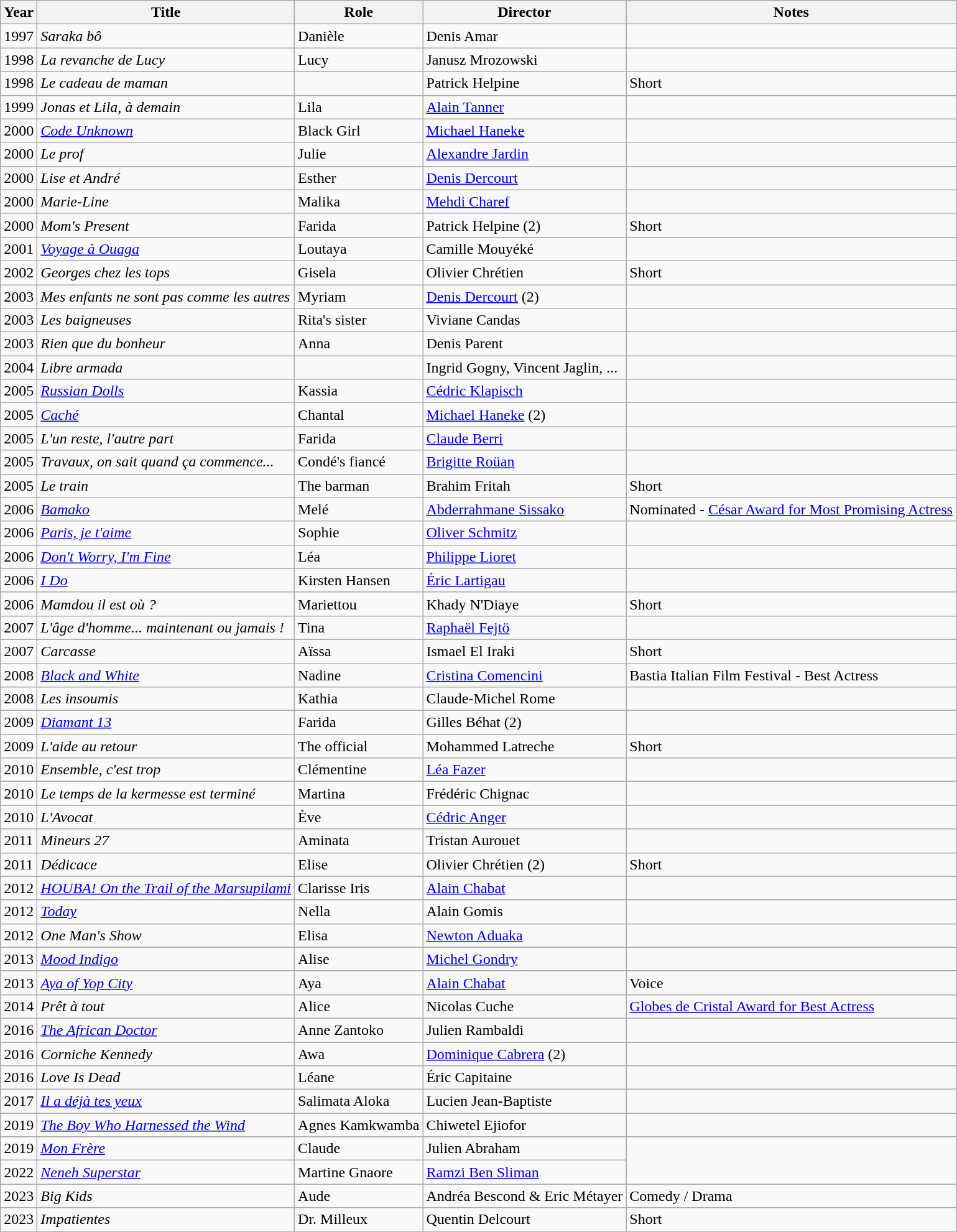<table class="wikitable">
<tr>
<th>Year</th>
<th>Title</th>
<th>Role</th>
<th>Director</th>
<th>Notes</th>
</tr>
<tr>
<td>1997</td>
<td><em>Saraka bô</em></td>
<td>Danièle</td>
<td>Denis Amar</td>
<td></td>
</tr>
<tr>
<td>1998</td>
<td><em>La revanche de Lucy</em></td>
<td>Lucy</td>
<td>Janusz Mrozowski</td>
<td></td>
</tr>
<tr>
<td>1998</td>
<td><em>Le cadeau de maman</em></td>
<td></td>
<td>Patrick Helpine</td>
<td>Short</td>
</tr>
<tr>
<td>1999</td>
<td><em>Jonas et Lila, à demain</em></td>
<td>Lila</td>
<td><a href='#'>Alain Tanner</a></td>
<td></td>
</tr>
<tr>
<td>2000</td>
<td><em><a href='#'>Code Unknown</a></em></td>
<td>Black Girl</td>
<td><a href='#'>Michael Haneke</a></td>
<td></td>
</tr>
<tr>
<td>2000</td>
<td><em>Le prof</em></td>
<td>Julie</td>
<td><a href='#'>Alexandre Jardin</a></td>
<td></td>
</tr>
<tr>
<td>2000</td>
<td><em>Lise et André</em></td>
<td>Esther</td>
<td><a href='#'>Denis Dercourt</a></td>
<td></td>
</tr>
<tr>
<td>2000</td>
<td><em>Marie-Line</em></td>
<td>Malika</td>
<td><a href='#'>Mehdi Charef</a></td>
<td></td>
</tr>
<tr>
<td>2000</td>
<td><em>Mom's Present</em></td>
<td>Farida</td>
<td>Patrick Helpine (2)</td>
<td>Short</td>
</tr>
<tr>
<td>2001</td>
<td><em><a href='#'>Voyage à Ouaga</a></em></td>
<td>Loutaya</td>
<td>Camille Mouyéké</td>
<td></td>
</tr>
<tr>
<td>2002</td>
<td><em>Georges chez les tops</em></td>
<td>Gisela</td>
<td>Olivier Chrétien</td>
<td>Short</td>
</tr>
<tr>
<td>2003</td>
<td><em>Mes enfants ne sont pas comme les autres</em></td>
<td>Myriam</td>
<td><a href='#'>Denis Dercourt</a> (2)</td>
<td></td>
</tr>
<tr>
<td>2003</td>
<td><em>Les baigneuses</em></td>
<td>Rita's sister</td>
<td>Viviane Candas</td>
<td></td>
</tr>
<tr>
<td>2003</td>
<td><em>Rien que du bonheur</em></td>
<td>Anna</td>
<td>Denis Parent</td>
<td></td>
</tr>
<tr>
<td>2004</td>
<td><em>Libre armada</em></td>
<td></td>
<td>Ingrid Gogny, Vincent Jaglin, ...</td>
<td></td>
</tr>
<tr>
<td>2005</td>
<td><em><a href='#'>Russian Dolls</a></em></td>
<td>Kassia</td>
<td><a href='#'>Cédric Klapisch</a></td>
<td></td>
</tr>
<tr>
<td>2005</td>
<td><em><a href='#'>Caché</a></em></td>
<td>Chantal</td>
<td><a href='#'>Michael Haneke</a> (2)</td>
<td></td>
</tr>
<tr>
<td>2005</td>
<td><em>L'un reste, l'autre part</em></td>
<td>Farida</td>
<td><a href='#'>Claude Berri</a></td>
<td></td>
</tr>
<tr>
<td>2005</td>
<td><em>Travaux, on sait quand ça commence...</em></td>
<td>Condé's fiancé</td>
<td><a href='#'>Brigitte Roüan</a></td>
<td></td>
</tr>
<tr>
<td>2005</td>
<td><em>Le train</em></td>
<td>The barman</td>
<td>Brahim Fritah</td>
<td>Short</td>
</tr>
<tr>
<td>2006</td>
<td><em><a href='#'>Bamako</a></em></td>
<td>Melé</td>
<td><a href='#'>Abderrahmane Sissako</a></td>
<td>Nominated - <a href='#'>César Award for Most Promising Actress</a></td>
</tr>
<tr>
<td>2006</td>
<td><em><a href='#'>Paris, je t'aime</a></em></td>
<td>Sophie</td>
<td><a href='#'>Oliver Schmitz</a></td>
<td></td>
</tr>
<tr>
<td>2006</td>
<td><em><a href='#'>Don't Worry, I'm Fine</a></em></td>
<td>Léa</td>
<td><a href='#'>Philippe Lioret</a></td>
<td></td>
</tr>
<tr>
<td>2006</td>
<td><em><a href='#'>I Do</a></em></td>
<td>Kirsten Hansen</td>
<td><a href='#'>Éric Lartigau</a></td>
<td></td>
</tr>
<tr>
<td>2006</td>
<td><em>Mamdou il est où ?</em></td>
<td>Mariettou</td>
<td>Khady N'Diaye</td>
<td>Short</td>
</tr>
<tr>
<td>2007</td>
<td><em>L'âge d'homme... maintenant ou jamais !</em></td>
<td>Tina</td>
<td><a href='#'>Raphaël Fejtö</a></td>
<td></td>
</tr>
<tr>
<td>2007</td>
<td><em>Carcasse</em></td>
<td>Aïssa</td>
<td>Ismael El Iraki</td>
<td>Short</td>
</tr>
<tr>
<td>2008</td>
<td><em><a href='#'>Black and White</a></em></td>
<td>Nadine</td>
<td><a href='#'>Cristina Comencini</a></td>
<td>Bastia Italian Film Festival - Best Actress</td>
</tr>
<tr>
<td>2008</td>
<td><em>Les insoumis</em></td>
<td>Kathia</td>
<td>Claude-Michel Rome</td>
<td></td>
</tr>
<tr>
<td>2009</td>
<td><em><a href='#'>Diamant 13</a></em></td>
<td>Farida</td>
<td>Gilles Béhat (2)</td>
<td></td>
</tr>
<tr>
<td>2009</td>
<td><em>L'aide au retour</em></td>
<td>The official</td>
<td>Mohammed Latreche</td>
<td>Short</td>
</tr>
<tr>
<td>2010</td>
<td><em>Ensemble, c'est trop</em></td>
<td>Clémentine</td>
<td><a href='#'>Léa Fazer</a></td>
<td></td>
</tr>
<tr>
<td>2010</td>
<td><em>Le temps de la kermesse est terminé</em></td>
<td>Martina</td>
<td>Frédéric Chignac</td>
<td></td>
</tr>
<tr>
<td>2010</td>
<td><em>L'Avocat</em></td>
<td>Ève</td>
<td><a href='#'>Cédric Anger</a></td>
<td></td>
</tr>
<tr>
<td>2011</td>
<td><em>Mineurs 27</em></td>
<td>Aminata</td>
<td>Tristan Aurouet</td>
<td></td>
</tr>
<tr>
<td>2011</td>
<td><em>Dédicace</em></td>
<td>Elise</td>
<td>Olivier Chrétien (2)</td>
<td>Short</td>
</tr>
<tr>
<td>2012</td>
<td><em><a href='#'>HOUBA! On the Trail of the Marsupilami</a></em></td>
<td>Clarisse Iris</td>
<td><a href='#'>Alain Chabat</a></td>
<td></td>
</tr>
<tr>
<td>2012</td>
<td><em><a href='#'>Today</a></em></td>
<td>Nella</td>
<td>Alain Gomis</td>
<td></td>
</tr>
<tr>
<td>2012</td>
<td><em>One Man's Show</em></td>
<td>Elisa</td>
<td><a href='#'>Newton Aduaka</a></td>
<td></td>
</tr>
<tr>
<td>2013</td>
<td><em><a href='#'>Mood Indigo</a></em></td>
<td>Alise</td>
<td><a href='#'>Michel Gondry</a></td>
<td></td>
</tr>
<tr>
<td>2013</td>
<td><em><a href='#'>Aya of Yop City</a></em></td>
<td>Aya</td>
<td><a href='#'>Alain Chabat</a></td>
<td>Voice</td>
</tr>
<tr>
<td>2014</td>
<td><em>Prêt à tout</em></td>
<td>Alice</td>
<td>Nicolas Cuche</td>
<td><a href='#'>Globes de Cristal Award for Best Actress</a></td>
</tr>
<tr>
<td>2016</td>
<td><em><a href='#'>The African Doctor</a></em></td>
<td>Anne Zantoko</td>
<td>Julien Rambaldi</td>
<td></td>
</tr>
<tr>
<td>2016</td>
<td><em>Corniche Kennedy</em></td>
<td>Awa</td>
<td><a href='#'>Dominique Cabrera</a> (2)</td>
<td></td>
</tr>
<tr>
<td>2016</td>
<td><em>Love Is Dead</em></td>
<td>Léane</td>
<td>Éric Capitaine</td>
<td></td>
</tr>
<tr>
<td>2017</td>
<td><em><a href='#'>Il a déjà tes yeux</a></em></td>
<td>Salimata Aloka</td>
<td>Lucien Jean-Baptiste</td>
<td></td>
</tr>
<tr>
<td>2019</td>
<td><em><a href='#'>The Boy Who Harnessed the Wind</a></em></td>
<td>Agnes Kamkwamba</td>
<td>Chiwetel Ejiofor</td>
<td></td>
</tr>
<tr>
<td>2019</td>
<td><em><a href='#'>Mon Frère</a></em></td>
<td>Claude</td>
<td>Julien Abraham</td>
</tr>
<tr>
<td>2022</td>
<td><em><a href='#'>Neneh Superstar</a></em></td>
<td>Martine Gnaore</td>
<td><a href='#'>Ramzi Ben Sliman</a></td>
</tr>
<tr>
<td>2023</td>
<td><em>Big Kids</em> </td>
<td>Aude</td>
<td>Andréa Bescond & Eric Métayer</td>
<td>Comedy / Drama</td>
</tr>
<tr>
<td>2023</td>
<td><em>Impatientes</em> </td>
<td>Dr. Milleux</td>
<td>Quentin Delcourt</td>
<td>Short</td>
</tr>
</table>
